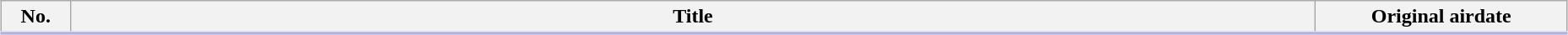<table class="wikitable" style="width:98%; margin:auto; background:#FFF;">
<tr style="border-bottom: 3px solid #CCF;">
<th style="width:3em;">No.</th>
<th>Title</th>
<th style="width:12em;">Original airdate</th>
</tr>
<tr>
</tr>
</table>
